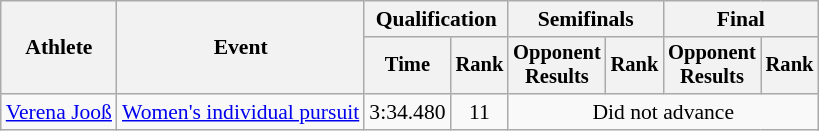<table class=wikitable style="font-size:90%">
<tr>
<th rowspan="2">Athlete</th>
<th rowspan="2">Event</th>
<th colspan="2">Qualification</th>
<th colspan="2">Semifinals</th>
<th colspan="2">Final</th>
</tr>
<tr style="font-size:95%">
<th>Time</th>
<th>Rank</th>
<th>Opponent<br>Results</th>
<th>Rank</th>
<th>Opponent<br>Results</th>
<th>Rank</th>
</tr>
<tr align=center>
<td align=left><a href='#'>Verena Jooß</a></td>
<td align=left><a href='#'>Women's individual pursuit</a></td>
<td>3:34.480</td>
<td>11</td>
<td colspan=4>Did not advance</td>
</tr>
</table>
